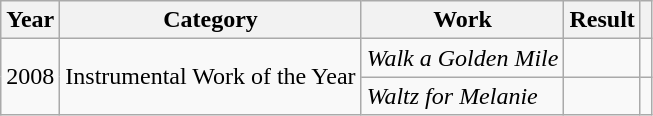<table class="wikitable">
<tr>
<th>Year</th>
<th>Category</th>
<th>Work</th>
<th>Result</th>
<th></th>
</tr>
<tr>
<td rowspan="2">2008</td>
<td rowspan="2">Instrumental Work of the Year</td>
<td><em>Walk a Golden Mile</em></td>
<td></td>
<td></td>
</tr>
<tr>
<td><em>Waltz for Melanie</em></td>
<td></td>
<td></td>
</tr>
</table>
